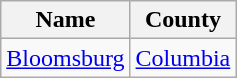<table class="wikitable sortable">
<tr>
<th>Name</th>
<th>County</th>
</tr>
<tr>
<td><a href='#'>Bloomsburg</a></td>
<td><a href='#'>Columbia</a></td>
</tr>
</table>
